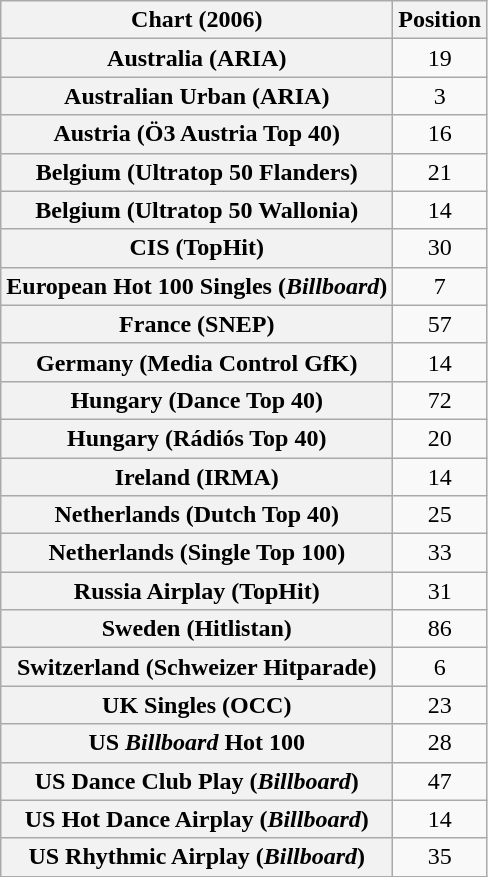<table class="wikitable plainrowheaders sortable" style="text-align:center">
<tr>
<th scope="col">Chart (2006)</th>
<th scope="col">Position</th>
</tr>
<tr>
<th scope="row">Australia (ARIA)</th>
<td>19</td>
</tr>
<tr>
<th scope="row">Australian Urban (ARIA)</th>
<td>3</td>
</tr>
<tr>
<th scope="row">Austria (Ö3 Austria Top 40)</th>
<td>16</td>
</tr>
<tr>
<th scope="row">Belgium (Ultratop 50 Flanders)</th>
<td>21</td>
</tr>
<tr>
<th scope="row">Belgium (Ultratop 50 Wallonia)</th>
<td>14</td>
</tr>
<tr>
<th scope="row">CIS (TopHit)</th>
<td>30</td>
</tr>
<tr>
<th scope="row">European Hot 100 Singles (<em>Billboard</em>)</th>
<td>7</td>
</tr>
<tr>
<th scope="row">France (SNEP)</th>
<td>57</td>
</tr>
<tr>
<th scope="row">Germany (Media Control GfK)</th>
<td>14</td>
</tr>
<tr>
<th scope="row">Hungary (Dance Top 40)</th>
<td>72</td>
</tr>
<tr>
<th scope="row">Hungary (Rádiós Top 40)</th>
<td>20</td>
</tr>
<tr>
<th scope="row">Ireland (IRMA)</th>
<td>14</td>
</tr>
<tr>
<th scope="row">Netherlands (Dutch Top 40)</th>
<td>25</td>
</tr>
<tr>
<th scope="row">Netherlands (Single Top 100)</th>
<td>33</td>
</tr>
<tr>
<th scope="row">Russia Airplay (TopHit)</th>
<td>31</td>
</tr>
<tr>
<th scope="row">Sweden (Hitlistan)</th>
<td>86</td>
</tr>
<tr>
<th scope="row">Switzerland (Schweizer Hitparade)</th>
<td>6</td>
</tr>
<tr>
<th scope="row">UK Singles (OCC)</th>
<td>23</td>
</tr>
<tr>
<th scope="row">US <em>Billboard</em> Hot 100</th>
<td>28</td>
</tr>
<tr>
<th scope="row">US Dance Club Play (<em>Billboard</em>)</th>
<td>47</td>
</tr>
<tr>
<th scope="row">US Hot Dance Airplay (<em>Billboard</em>)</th>
<td>14</td>
</tr>
<tr>
<th scope="row">US Rhythmic Airplay (<em>Billboard</em>)</th>
<td>35</td>
</tr>
</table>
